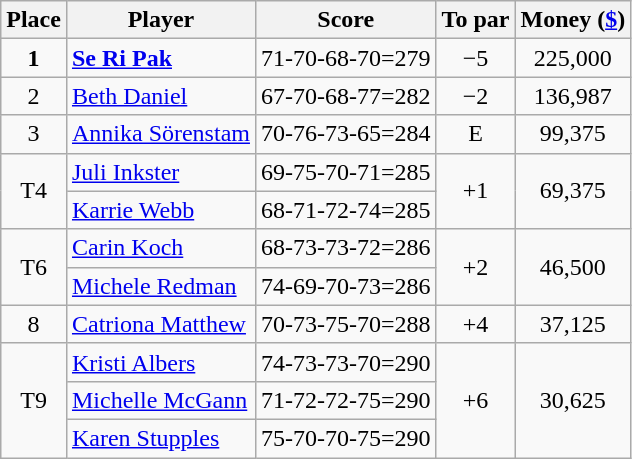<table class="wikitable">
<tr>
<th>Place</th>
<th>Player</th>
<th>Score</th>
<th>To par</th>
<th>Money (<a href='#'>$</a>)</th>
</tr>
<tr>
<td align=center><strong>1</strong></td>
<td> <strong><a href='#'>Se Ri Pak</a></strong></td>
<td>71-70-68-70=279</td>
<td align=center>−5</td>
<td align=center>225,000</td>
</tr>
<tr>
<td align=center>2</td>
<td> <a href='#'>Beth Daniel</a></td>
<td>67-70-68-77=282</td>
<td align=center>−2</td>
<td align=center>136,987</td>
</tr>
<tr>
<td align=center>3</td>
<td> <a href='#'>Annika Sörenstam</a></td>
<td>70-76-73-65=284</td>
<td align=center>E</td>
<td align=center>99,375</td>
</tr>
<tr>
<td align=center rowspan=2>T4</td>
<td> <a href='#'>Juli Inkster</a></td>
<td>69-75-70-71=285</td>
<td align=center rowspan=2>+1</td>
<td align=center rowspan=2>69,375</td>
</tr>
<tr>
<td> <a href='#'>Karrie Webb</a></td>
<td>68-71-72-74=285</td>
</tr>
<tr>
<td align=center rowspan=2>T6</td>
<td> <a href='#'>Carin Koch</a></td>
<td>68-73-73-72=286</td>
<td align=center rowspan=2>+2</td>
<td align=center rowspan=2>46,500</td>
</tr>
<tr>
<td> <a href='#'>Michele Redman</a></td>
<td>74-69-70-73=286</td>
</tr>
<tr>
<td align=center>8</td>
<td> <a href='#'>Catriona Matthew</a></td>
<td>70-73-75-70=288</td>
<td align=center>+4</td>
<td align=center>37,125</td>
</tr>
<tr>
<td align=center rowspan=3>T9</td>
<td> <a href='#'>Kristi Albers</a></td>
<td>74-73-73-70=290</td>
<td align=center rowspan=3>+6</td>
<td align=center rowspan=3>30,625</td>
</tr>
<tr>
<td> <a href='#'>Michelle McGann</a></td>
<td>71-72-72-75=290</td>
</tr>
<tr>
<td> <a href='#'>Karen Stupples</a></td>
<td>75-70-70-75=290</td>
</tr>
</table>
